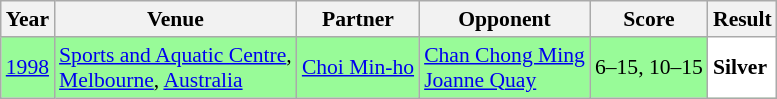<table class="sortable wikitable" style="font-size: 90%;">
<tr>
<th>Year</th>
<th>Venue</th>
<th>Partner</th>
<th>Opponent</th>
<th>Score</th>
<th>Result</th>
</tr>
<tr style="background:#98FB98">
<td align="center"><a href='#'>1998</a></td>
<td align="left"><a href='#'>Sports and Aquatic Centre</a>,<br><a href='#'>Melbourne</a>, <a href='#'>Australia</a></td>
<td align="left"> <a href='#'>Choi Min-ho</a></td>
<td align="left"> <a href='#'>Chan Chong Ming</a><br> <a href='#'>Joanne Quay</a></td>
<td align="left">6–15, 10–15</td>
<td style="text-align:left; background:white"> <strong>Silver</strong></td>
</tr>
</table>
